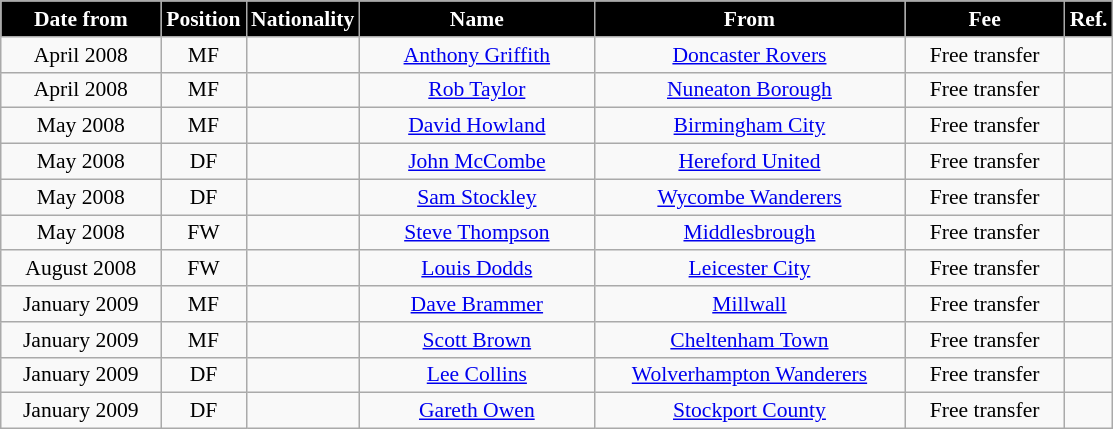<table class="wikitable" style="text-align:center; font-size:90%; ">
<tr>
<th style="background:#000000; color:white; width:100px;">Date from</th>
<th style="background:#000000; color:white; width:50px;">Position</th>
<th style="background:#000000; color:white; width:50px;">Nationality</th>
<th style="background:#000000; color:white; width:150px;">Name</th>
<th style="background:#000000; color:white; width:200px;">From</th>
<th style="background:#000000; color:white; width:100px;">Fee</th>
<th style="background:#000000; color:white; width:25px;">Ref.</th>
</tr>
<tr>
<td>April 2008</td>
<td>MF</td>
<td></td>
<td><a href='#'>Anthony Griffith</a></td>
<td><a href='#'>Doncaster Rovers</a></td>
<td>Free transfer</td>
<td></td>
</tr>
<tr>
<td>April 2008</td>
<td>MF</td>
<td></td>
<td><a href='#'>Rob Taylor</a></td>
<td><a href='#'>Nuneaton Borough</a></td>
<td>Free transfer</td>
<td></td>
</tr>
<tr>
<td>May 2008</td>
<td>MF</td>
<td></td>
<td><a href='#'>David Howland</a></td>
<td><a href='#'>Birmingham City</a></td>
<td>Free transfer</td>
<td></td>
</tr>
<tr>
<td>May 2008</td>
<td>DF</td>
<td></td>
<td><a href='#'>John McCombe</a></td>
<td><a href='#'>Hereford United</a></td>
<td>Free transfer</td>
<td></td>
</tr>
<tr>
<td>May 2008</td>
<td>DF</td>
<td></td>
<td><a href='#'>Sam Stockley</a></td>
<td><a href='#'>Wycombe Wanderers</a></td>
<td>Free transfer</td>
<td></td>
</tr>
<tr>
<td>May 2008</td>
<td>FW</td>
<td></td>
<td><a href='#'>Steve Thompson</a></td>
<td><a href='#'>Middlesbrough</a></td>
<td>Free transfer</td>
<td></td>
</tr>
<tr>
<td>August 2008</td>
<td>FW</td>
<td></td>
<td><a href='#'>Louis Dodds</a></td>
<td><a href='#'>Leicester City</a></td>
<td>Free transfer</td>
<td></td>
</tr>
<tr>
<td>January 2009</td>
<td>MF</td>
<td></td>
<td><a href='#'>Dave Brammer</a></td>
<td><a href='#'>Millwall</a></td>
<td>Free transfer</td>
<td></td>
</tr>
<tr>
<td>January 2009</td>
<td>MF</td>
<td></td>
<td><a href='#'>Scott Brown</a></td>
<td><a href='#'>Cheltenham Town</a></td>
<td>Free transfer</td>
<td></td>
</tr>
<tr>
<td>January 2009</td>
<td>DF</td>
<td></td>
<td><a href='#'>Lee Collins</a></td>
<td><a href='#'>Wolverhampton Wanderers</a></td>
<td>Free transfer</td>
<td></td>
</tr>
<tr>
<td>January 2009</td>
<td>DF</td>
<td></td>
<td><a href='#'>Gareth Owen</a></td>
<td><a href='#'>Stockport County</a></td>
<td>Free transfer</td>
<td></td>
</tr>
</table>
